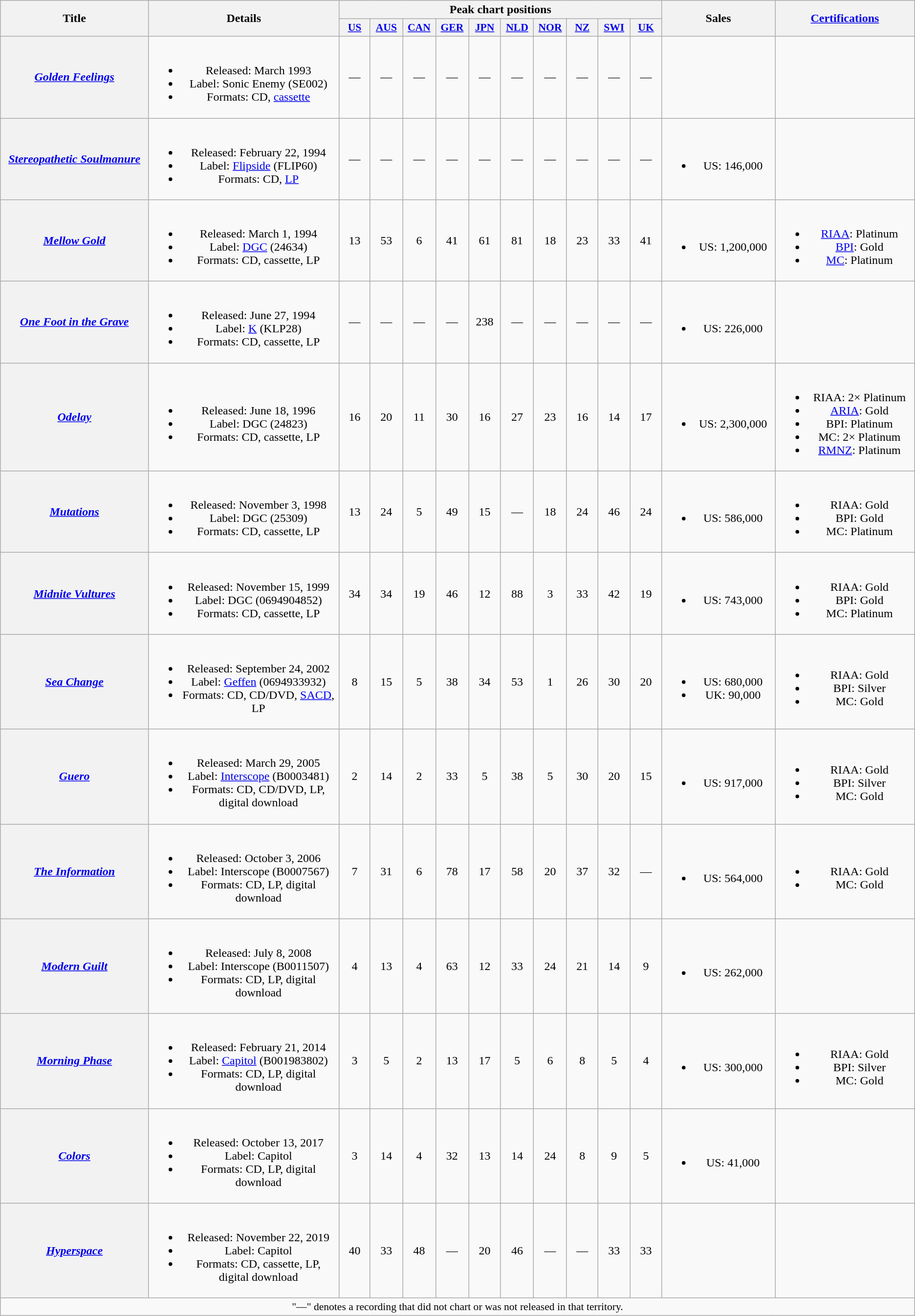<table class="wikitable plainrowheaders" style="text-align:center">
<tr>
<th scope="col" rowspan="2" style="width:14em;">Title</th>
<th scope="col" rowspan="2" style="width:18em;">Details</th>
<th scope="col" colspan="10">Peak chart positions</th>
<th scope="col" rowspan="2" style="width:10em;">Sales</th>
<th scope="col" rowspan="2" style="width:13em;"><a href='#'>Certifications</a></th>
</tr>
<tr>
<th scope="col" style="width:2.8em;font-size:90%;"><a href='#'>US</a><br></th>
<th scope="col" style="width:2.8em;font-size:90%;"><a href='#'>AUS</a><br></th>
<th scope="col" style="width:2.8em;font-size:90%;"><a href='#'>CAN</a><br></th>
<th scope="col" style="width:2.8em;font-size:90%;"><a href='#'>GER</a><br></th>
<th scope="col" style="width:2.8em;font-size:90%;"><a href='#'>JPN</a><br></th>
<th scope="col" style="width:2.8em;font-size:90%;"><a href='#'>NLD</a><br></th>
<th scope="col" style="width:2.8em;font-size:90%;"><a href='#'>NOR</a><br></th>
<th scope="col" style="width:2.8em;font-size:90%;"><a href='#'>NZ</a><br></th>
<th scope="col" style="width:2.8em;font-size:90%;"><a href='#'>SWI</a><br></th>
<th scope="col" style="width:2.8em;font-size:90%;"><a href='#'>UK</a><br></th>
</tr>
<tr>
<th scope="row"><em><a href='#'>Golden Feelings</a></em></th>
<td><br><ul><li>Released: March 1993</li><li>Label: Sonic Enemy <span>(SE002)</span></li><li>Formats: CD, <a href='#'>cassette</a></li></ul></td>
<td>—</td>
<td>—</td>
<td>—</td>
<td>—</td>
<td>—</td>
<td>—</td>
<td>—</td>
<td>—</td>
<td>—</td>
<td>—</td>
<td></td>
<td></td>
</tr>
<tr>
<th scope="row"><em><a href='#'>Stereopathetic Soulmanure</a></em></th>
<td><br><ul><li>Released: February 22, 1994</li><li>Label: <a href='#'>Flipside</a> <span>(FLIP60)</span></li><li>Formats: CD, <a href='#'>LP</a></li></ul></td>
<td>—</td>
<td>—</td>
<td>—</td>
<td>—</td>
<td>—</td>
<td>—</td>
<td>—</td>
<td>—</td>
<td>—</td>
<td>—</td>
<td><br><ul><li>US: 146,000</li></ul></td>
<td></td>
</tr>
<tr>
<th scope="row"><em><a href='#'>Mellow Gold</a></em></th>
<td><br><ul><li>Released: March 1, 1994</li><li>Label: <a href='#'>DGC</a> <span>(24634)</span></li><li>Formats: CD, cassette, LP</li></ul></td>
<td>13</td>
<td>53</td>
<td>6</td>
<td>41</td>
<td>61</td>
<td>81</td>
<td>18</td>
<td>23</td>
<td>33</td>
<td>41</td>
<td><br><ul><li>US: 1,200,000</li></ul></td>
<td><br><ul><li><a href='#'>RIAA</a>: Platinum</li><li><a href='#'>BPI</a>: Gold</li><li><a href='#'>MC</a>: Platinum</li></ul></td>
</tr>
<tr>
<th scope="row"><em><a href='#'>One Foot in the Grave</a></em></th>
<td><br><ul><li>Released: June 27, 1994</li><li>Label: <a href='#'>K</a> <span>(KLP28)</span></li><li>Formats: CD, cassette, LP</li></ul></td>
<td>—</td>
<td>—</td>
<td>—</td>
<td>—</td>
<td>238</td>
<td>—</td>
<td>—</td>
<td>—</td>
<td>—</td>
<td>—</td>
<td><br><ul><li>US: 226,000</li></ul></td>
<td></td>
</tr>
<tr>
<th scope="row"><em><a href='#'>Odelay</a></em></th>
<td><br><ul><li>Released: June 18, 1996</li><li>Label: DGC <span>(24823)</span></li><li>Formats: CD, cassette, LP</li></ul></td>
<td>16</td>
<td>20</td>
<td>11</td>
<td>30</td>
<td>16</td>
<td>27</td>
<td>23</td>
<td>16</td>
<td>14</td>
<td>17</td>
<td><br><ul><li>US: 2,300,000</li></ul></td>
<td><br><ul><li>RIAA: 2× Platinum</li><li><a href='#'>ARIA</a>: Gold</li><li>BPI: Platinum</li><li>MC: 2× Platinum</li><li><a href='#'>RMNZ</a>: Platinum</li></ul></td>
</tr>
<tr>
<th scope="row"><em><a href='#'>Mutations</a></em></th>
<td><br><ul><li>Released: November 3, 1998</li><li>Label: DGC <span>(25309)</span></li><li>Formats: CD, cassette, LP</li></ul></td>
<td>13</td>
<td>24</td>
<td>5</td>
<td>49</td>
<td>15</td>
<td>—</td>
<td>18</td>
<td>24</td>
<td>46</td>
<td>24</td>
<td><br><ul><li>US: 586,000</li></ul></td>
<td><br><ul><li>RIAA: Gold</li><li>BPI: Gold</li><li>MC: Platinum</li></ul></td>
</tr>
<tr>
<th scope="row"><em><a href='#'>Midnite Vultures</a></em></th>
<td><br><ul><li>Released: November 15, 1999</li><li>Label: DGC <span>(0694904852)</span></li><li>Formats: CD, cassette, LP</li></ul></td>
<td>34</td>
<td>34</td>
<td>19</td>
<td>46</td>
<td>12</td>
<td>88</td>
<td>3</td>
<td>33</td>
<td>42</td>
<td>19</td>
<td><br><ul><li>US: 743,000</li></ul></td>
<td><br><ul><li>RIAA: Gold</li><li>BPI: Gold</li><li>MC: Platinum</li></ul></td>
</tr>
<tr>
<th scope="row"><em><a href='#'>Sea Change</a></em></th>
<td><br><ul><li>Released: September 24, 2002</li><li>Label: <a href='#'>Geffen</a> <span>(0694933932)</span></li><li>Formats: CD, CD/DVD, <a href='#'>SACD</a>, LP</li></ul></td>
<td>8</td>
<td>15</td>
<td>5</td>
<td>38</td>
<td>34</td>
<td>53</td>
<td>1</td>
<td>26</td>
<td>30</td>
<td>20</td>
<td><br><ul><li>US: 680,000</li><li>UK: 90,000</li></ul></td>
<td><br><ul><li>RIAA: Gold</li><li>BPI: Silver</li><li>MC: Gold</li></ul></td>
</tr>
<tr>
<th scope="row"><em><a href='#'>Guero</a></em></th>
<td><br><ul><li>Released: March 29, 2005</li><li>Label: <a href='#'>Interscope</a> <span>(B0003481)</span></li><li>Formats: CD, CD/DVD, LP, digital download</li></ul></td>
<td>2</td>
<td>14</td>
<td>2</td>
<td>33</td>
<td>5</td>
<td>38</td>
<td>5</td>
<td>30</td>
<td>20</td>
<td>15</td>
<td><br><ul><li>US: 917,000</li></ul></td>
<td><br><ul><li>RIAA: Gold</li><li>BPI: Silver</li><li>MC: Gold</li></ul></td>
</tr>
<tr>
<th scope="row"><em><a href='#'>The Information</a></em></th>
<td><br><ul><li>Released: October 3, 2006</li><li>Label: Interscope <span>(B0007567)</span></li><li>Formats: CD, LP, digital download</li></ul></td>
<td>7</td>
<td>31</td>
<td>6</td>
<td>78</td>
<td>17</td>
<td>58</td>
<td>20</td>
<td>37</td>
<td>32</td>
<td>—</td>
<td><br><ul><li>US: 564,000</li></ul></td>
<td><br><ul><li>RIAA: Gold</li><li>MC: Gold</li></ul></td>
</tr>
<tr>
<th scope="row"><em><a href='#'>Modern Guilt</a></em></th>
<td><br><ul><li>Released: July 8, 2008</li><li>Label: Interscope <span>(B0011507)</span></li><li>Formats: CD, LP, digital download</li></ul></td>
<td>4</td>
<td>13</td>
<td>4</td>
<td>63</td>
<td>12</td>
<td>33</td>
<td>24</td>
<td>21</td>
<td>14</td>
<td>9</td>
<td><br><ul><li>US: 262,000</li></ul></td>
<td></td>
</tr>
<tr>
<th scope="row"><em><a href='#'>Morning Phase</a></em></th>
<td><br><ul><li>Released: February 21, 2014</li><li>Label: <a href='#'>Capitol</a> <span>(B001983802)</span></li><li>Formats: CD, LP, digital download</li></ul></td>
<td>3</td>
<td>5</td>
<td>2</td>
<td>13</td>
<td>17</td>
<td>5</td>
<td>6</td>
<td>8</td>
<td>5</td>
<td>4</td>
<td><br><ul><li>US: 300,000</li></ul></td>
<td><br><ul><li>RIAA: Gold</li><li>BPI: Silver</li><li>MC: Gold</li></ul></td>
</tr>
<tr>
<th scope="row"><em><a href='#'>Colors</a></em></th>
<td><br><ul><li>Released: October 13, 2017</li><li>Label: Capitol</li><li>Formats: CD, LP, digital download</li></ul></td>
<td>3</td>
<td>14</td>
<td>4</td>
<td>32</td>
<td>13</td>
<td>14</td>
<td>24</td>
<td>8</td>
<td>9</td>
<td>5</td>
<td><br><ul><li>US: 41,000</li></ul></td>
<td></td>
</tr>
<tr>
<th scope="row"><em><a href='#'>Hyperspace</a></em></th>
<td><br><ul><li>Released: November 22, 2019</li><li>Label: Capitol</li><li>Formats: CD, cassette, LP, digital download</li></ul></td>
<td>40</td>
<td>33</td>
<td>48</td>
<td>—</td>
<td>20</td>
<td>46</td>
<td>—</td>
<td>—</td>
<td>33</td>
<td>33</td>
<td></td>
<td></td>
</tr>
<tr>
<td colspan="15" style="font-size:90%">"—" denotes a recording that did not chart or was not released in that territory.</td>
</tr>
</table>
